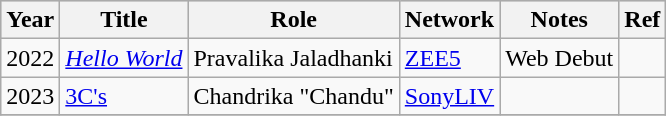<table class="wikitable sortable plainrowheaders">
<tr style="background:#ccc; text-align:center;">
<th>Year</th>
<th>Title</th>
<th>Role</th>
<th>Network</th>
<th>Notes</th>
<th>Ref</th>
</tr>
<tr>
<td>2022</td>
<td><em><a href='#'>Hello World</a></em></td>
<td>Pravalika Jaladhanki</td>
<td><a href='#'>ZEE5</a></td>
<td>Web Debut</td>
<td></td>
</tr>
<tr>
<td>2023</td>
<td><a href='#'>3C's</a></td>
<td>Chandrika "Chandu"</td>
<td><a href='#'>SonyLIV</a></td>
<td></td>
<td></td>
</tr>
<tr>
</tr>
</table>
